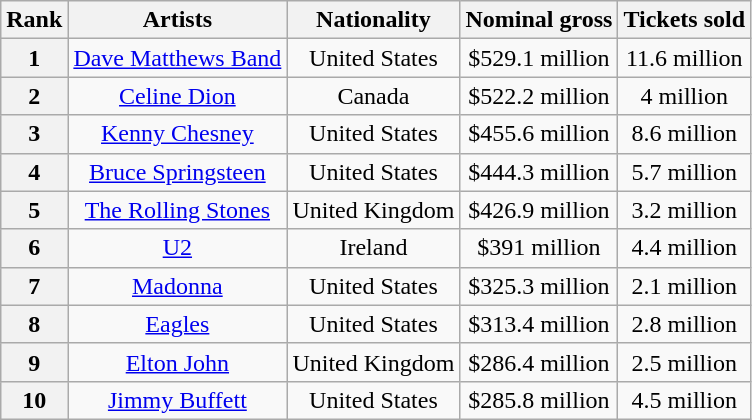<table class="wikitable sortable plainrowheaders" style="text-align:center;">
<tr>
<th class="unsortable">Rank</th>
<th>Artists</th>
<th>Nationality</th>
<th>Nominal gross</th>
<th>Tickets sold</th>
</tr>
<tr>
<th>1</th>
<td><a href='#'>Dave Matthews Band</a></td>
<td>United States</td>
<td>$529.1 million</td>
<td>11.6 million</td>
</tr>
<tr>
<th>2</th>
<td><a href='#'>Celine Dion</a></td>
<td>Canada</td>
<td>$522.2 million</td>
<td>4 million</td>
</tr>
<tr>
<th>3</th>
<td><a href='#'>Kenny Chesney</a></td>
<td>United States</td>
<td>$455.6 million</td>
<td>8.6 million</td>
</tr>
<tr>
<th>4</th>
<td><a href='#'>Bruce Springsteen</a></td>
<td>United States</td>
<td>$444.3 million</td>
<td>5.7 million</td>
</tr>
<tr>
<th>5</th>
<td><a href='#'>The Rolling Stones</a></td>
<td>United Kingdom</td>
<td>$426.9 million</td>
<td>3.2 million</td>
</tr>
<tr>
<th>6</th>
<td><a href='#'>U2</a></td>
<td>Ireland</td>
<td>$391 million</td>
<td>4.4 million</td>
</tr>
<tr>
<th>7</th>
<td><a href='#'>Madonna</a></td>
<td>United States</td>
<td>$325.3 million</td>
<td>2.1 million</td>
</tr>
<tr>
<th>8</th>
<td><a href='#'>Eagles</a></td>
<td>United States</td>
<td>$313.4 million</td>
<td>2.8 million</td>
</tr>
<tr>
<th>9</th>
<td><a href='#'>Elton John</a></td>
<td>United Kingdom</td>
<td>$286.4 million</td>
<td>2.5 million</td>
</tr>
<tr>
<th>10</th>
<td><a href='#'>Jimmy Buffett</a></td>
<td>United States</td>
<td>$285.8 million</td>
<td>4.5 million</td>
</tr>
</table>
